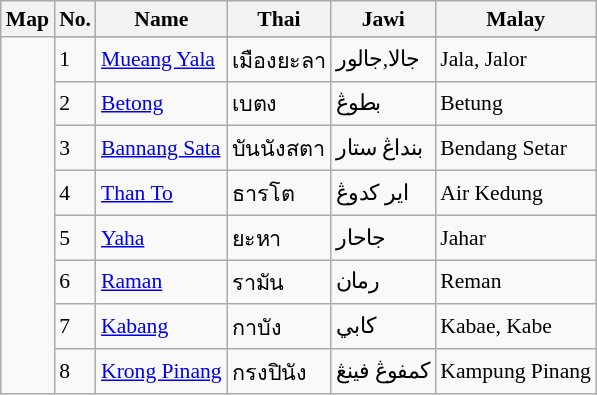<table class="wikitable"  style="font-size:90%;">
<tr>
<th>Map</th>
<th>No.</th>
<th>Name</th>
<th>Thai</th>
<th>Jawi</th>
<th>Malay</th>
</tr>
<tr>
<td rowspan="10"></td>
</tr>
<tr>
<td>1</td>
<td><a href='#'>Mueang Yala</a></td>
<td>เมืองยะลา</td>
<td>جالا,جالور</td>
<td>Jala, Jalor</td>
</tr>
<tr>
<td>2</td>
<td><a href='#'>Betong</a></td>
<td>เบตง</td>
<td>بطوڠ</td>
<td>Betung</td>
</tr>
<tr>
<td>3</td>
<td><a href='#'>Bannang Sata</a></td>
<td>บันนังสตา</td>
<td>بنداڠ ستار</td>
<td>Bendang Setar</td>
</tr>
<tr>
<td>4</td>
<td><a href='#'>Than To</a></td>
<td>ธารโต</td>
<td>اير كدوڠ</td>
<td>Air Kedung</td>
</tr>
<tr>
<td>5</td>
<td><a href='#'>Yaha</a></td>
<td>ยะหา</td>
<td>جاحار</td>
<td>Jahar</td>
</tr>
<tr>
<td>6</td>
<td><a href='#'>Raman</a></td>
<td>รามัน</td>
<td>رمان</td>
<td>Reman</td>
</tr>
<tr>
<td>7</td>
<td><a href='#'>Kabang</a></td>
<td>กาบัง</td>
<td>كابي</td>
<td>Kabae, Kabe</td>
</tr>
<tr>
<td>8</td>
<td><a href='#'>Krong Pinang</a></td>
<td>กรงปินัง</td>
<td>كمفوڠ فينڠ</td>
<td>Kampung Pinang</td>
</tr>
</table>
